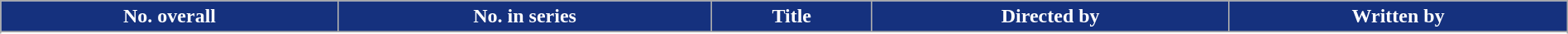<table class="wikitable plainrowheaders" style="width:100%;">
<tr style="color:white">
<th style="background: #15317E;">No. overall</th>
<th style="background: #15317E;">No. in series</th>
<th style="background: #15317E;">Title</th>
<th style="background: #15317E;">Directed by</th>
<th style="background: #15317E;">Written by</th>
</tr>
<tr>
</tr>
<tr>
</tr>
<tr>
</tr>
<tr>
</tr>
<tr>
</tr>
<tr>
</tr>
<tr>
</tr>
<tr>
</tr>
<tr>
</tr>
<tr>
</tr>
<tr>
</tr>
<tr>
</tr>
<tr>
</tr>
<tr>
</tr>
</table>
